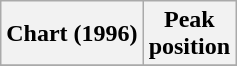<table class="wikitable sortable">
<tr>
<th align="left">Chart (1996)</th>
<th align="center">Peak<br>position</th>
</tr>
<tr>
</tr>
</table>
